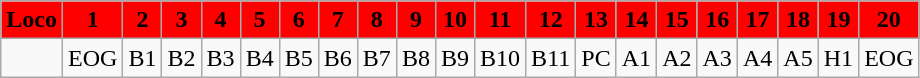<table class="wikitable plainrowheaders unsortable" style="text-align:center">
<tr>
<th scope="col" rowspan="1" style="background:red;">Loco</th>
<th scope="col" rowspan="1" style="background:red;">1</th>
<th scope="col" rowspan="1" style="background:red;">2</th>
<th scope="col" rowspan="1" style="background:red;">3</th>
<th scope="col" rowspan="1" style="background:red;">4</th>
<th scope="col" rowspan="1" style="background:red;">5</th>
<th scope="col" rowspan="1" style="background:red;">6</th>
<th scope="col" rowspan="1" style="background:red;">7</th>
<th scope="col" rowspan="1" style="background:red;">8</th>
<th scope="col" rowspan="1" style="background:red;">9</th>
<th scope="col" rowspan="1" style="background:red;">10</th>
<th scope="col" rowspan="1" style="background:red;">11</th>
<th scope="col" rowspan="1" style="background:red;">12</th>
<th scope="col" rowspan="1" style="background:red;">13</th>
<th scope="col" rowspan="1" style="background:red;">14</th>
<th scope="col" rowspan="1" style="background:red;">15</th>
<th scope="col" rowspan="1" style="background:red;">16</th>
<th scope="col" rowspan="1" style="background:red;">17</th>
<th scope="col" rowspan="1" style="background:red;">18</th>
<th scope="col" rowspan="1" style="background:red;">19</th>
<th scope="col" rowspan="1" style="background:red;">20</th>
</tr>
<tr>
<td></td>
<td>EOG</td>
<td>B1</td>
<td>B2</td>
<td>B3</td>
<td>B4</td>
<td>B5</td>
<td>B6</td>
<td>B7</td>
<td>B8</td>
<td>B9</td>
<td>B10</td>
<td>B11</td>
<td>PC</td>
<td>A1</td>
<td>A2</td>
<td>A3</td>
<td>A4</td>
<td>A5</td>
<td>H1</td>
<td>EOG</td>
</tr>
</table>
